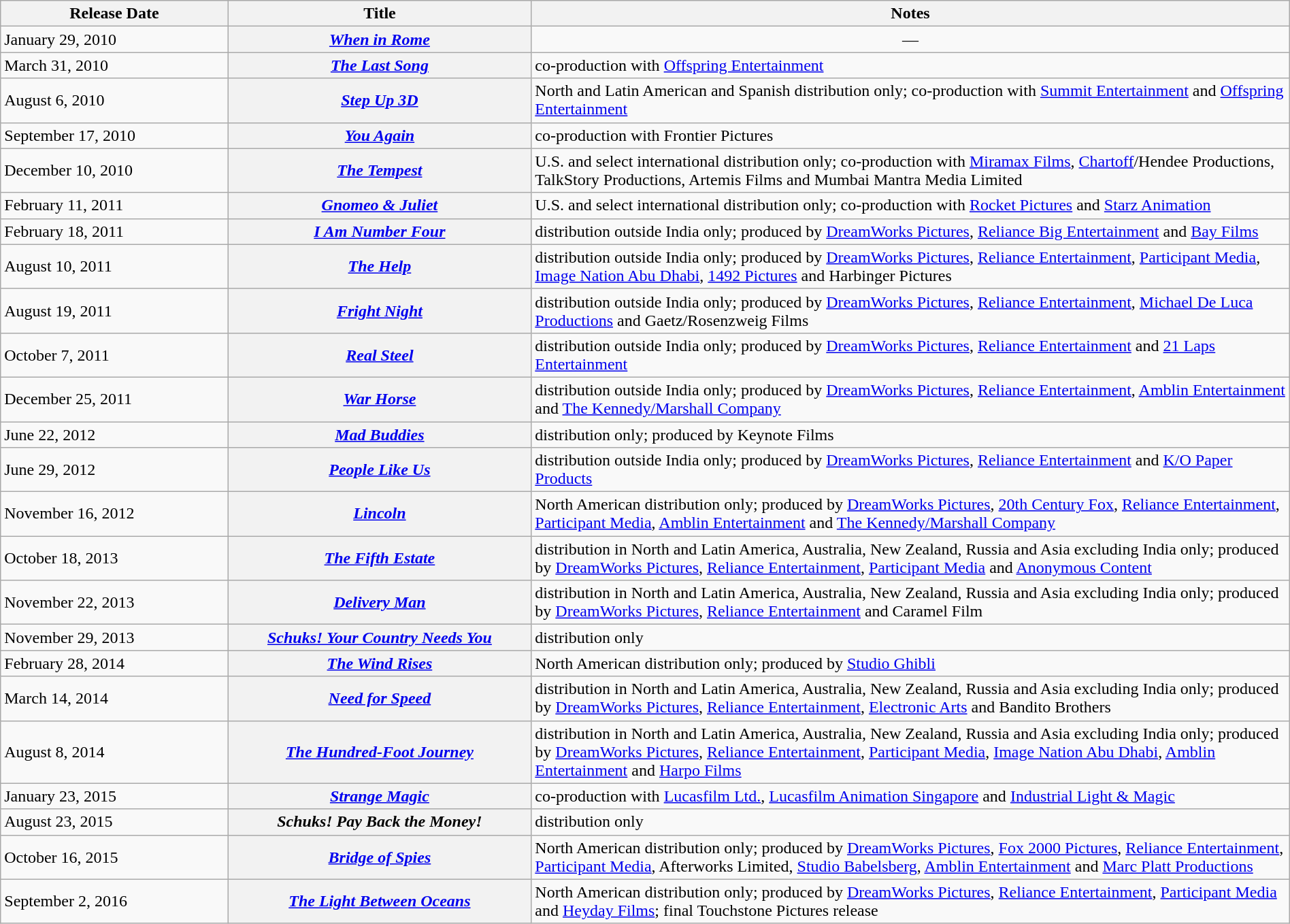<table class="wikitable plainrowheaders sortable" width=100%>
<tr>
<th width=15%>Release Date</th>
<th width=20%>Title</th>
<th width=50%>Notes</th>
</tr>
<tr>
<td>January 29, 2010</td>
<th scope="row"><em><a href='#'>When in Rome</a></em></th>
<td align="center">—</td>
</tr>
<tr>
<td>March 31, 2010</td>
<th scope="row"><em><a href='#'>The Last Song</a></em></th>
<td>co-production with <a href='#'>Offspring Entertainment</a></td>
</tr>
<tr>
<td>August 6, 2010</td>
<th scope="row"><em><a href='#'>Step Up 3D</a></em></th>
<td>North and Latin American and Spanish distribution only; co-production with <a href='#'>Summit Entertainment</a> and <a href='#'>Offspring Entertainment</a></td>
</tr>
<tr>
<td>September 17, 2010</td>
<th scope="row"><em><a href='#'>You Again</a></em></th>
<td>co-production with Frontier Pictures</td>
</tr>
<tr>
<td>December 10, 2010</td>
<th scope="row"><em><a href='#'>The Tempest</a></em></th>
<td>U.S. and select international distribution only; co-production with <a href='#'>Miramax Films</a>, <a href='#'>Chartoff</a>/Hendee Productions, TalkStory Productions, Artemis Films and Mumbai Mantra Media Limited</td>
</tr>
<tr>
<td>February 11, 2011</td>
<th scope="row"><em><a href='#'>Gnomeo & Juliet</a></em></th>
<td>U.S. and select international distribution only; co-production with <a href='#'>Rocket Pictures</a> and <a href='#'>Starz Animation</a></td>
</tr>
<tr>
<td>February 18, 2011</td>
<th scope="row"><em><a href='#'>I Am Number Four</a></em></th>
<td>distribution outside India only; produced by <a href='#'>DreamWorks Pictures</a>, <a href='#'>Reliance Big Entertainment</a> and <a href='#'>Bay Films</a></td>
</tr>
<tr>
<td>August 10, 2011</td>
<th scope="row"><em><a href='#'>The Help</a></em></th>
<td>distribution outside India only; produced by <a href='#'>DreamWorks Pictures</a>, <a href='#'>Reliance Entertainment</a>, <a href='#'>Participant Media</a>, <a href='#'>Image Nation Abu Dhabi</a>, <a href='#'>1492 Pictures</a> and Harbinger Pictures</td>
</tr>
<tr>
<td>August 19, 2011</td>
<th scope="row"><em><a href='#'>Fright Night</a></em></th>
<td>distribution outside India only; produced by <a href='#'>DreamWorks Pictures</a>, <a href='#'>Reliance Entertainment</a>, <a href='#'>Michael De Luca Productions</a> and Gaetz/Rosenzweig Films</td>
</tr>
<tr>
<td>October 7, 2011</td>
<th scope="row"><em><a href='#'>Real Steel</a></em></th>
<td>distribution outside India only; produced by <a href='#'>DreamWorks Pictures</a>, <a href='#'>Reliance Entertainment</a> and <a href='#'>21 Laps Entertainment</a></td>
</tr>
<tr>
<td>December 25, 2011</td>
<th scope="row"><em><a href='#'>War Horse</a></em></th>
<td>distribution outside India only; produced by <a href='#'>DreamWorks Pictures</a>, <a href='#'>Reliance Entertainment</a>, <a href='#'>Amblin Entertainment</a> and <a href='#'>The Kennedy/Marshall Company</a></td>
</tr>
<tr>
<td>June 22, 2012</td>
<th scope="row"><em><a href='#'>Mad Buddies</a></em></th>
<td>distribution only; produced by Keynote Films</td>
</tr>
<tr>
<td>June 29, 2012</td>
<th scope="row"><em><a href='#'>People Like Us</a></em></th>
<td>distribution outside India only; produced by <a href='#'>DreamWorks Pictures</a>, <a href='#'>Reliance Entertainment</a> and <a href='#'>K/O Paper Products</a></td>
</tr>
<tr>
<td>November 16, 2012</td>
<th scope="row"><em><a href='#'>Lincoln</a></em></th>
<td>North American distribution only; produced by <a href='#'>DreamWorks Pictures</a>, <a href='#'>20th Century Fox</a>, <a href='#'>Reliance Entertainment</a>, <a href='#'>Participant Media</a>, <a href='#'>Amblin Entertainment</a> and <a href='#'>The Kennedy/Marshall Company</a></td>
</tr>
<tr>
<td>October 18, 2013</td>
<th scope="row"><em><a href='#'>The Fifth Estate</a></em></th>
<td>distribution in North and Latin America, Australia, New Zealand, Russia and Asia excluding India only; produced by <a href='#'>DreamWorks Pictures</a>, <a href='#'>Reliance Entertainment</a>, <a href='#'>Participant Media</a> and <a href='#'>Anonymous Content</a></td>
</tr>
<tr>
<td>November 22, 2013</td>
<th scope="row"><em><a href='#'>Delivery Man</a></em></th>
<td>distribution in North and Latin America, Australia, New Zealand, Russia and Asia excluding India only; produced by <a href='#'>DreamWorks Pictures</a>, <a href='#'>Reliance Entertainment</a> and Caramel Film</td>
</tr>
<tr>
<td>November 29, 2013</td>
<th scope="row"><em><a href='#'>Schuks! Your Country Needs You</a></em></th>
<td>distribution only</td>
</tr>
<tr>
<td>February 28, 2014</td>
<th scope="row"><em><a href='#'>The Wind Rises</a></em></th>
<td>North American distribution only; produced by <a href='#'>Studio Ghibli</a></td>
</tr>
<tr>
<td>March 14, 2014</td>
<th scope="row"><em><a href='#'>Need for Speed</a></em></th>
<td>distribution in North and Latin America, Australia, New Zealand, Russia and Asia excluding India only; produced by <a href='#'>DreamWorks Pictures</a>, <a href='#'>Reliance Entertainment</a>, <a href='#'>Electronic Arts</a> and Bandito Brothers</td>
</tr>
<tr>
<td>August 8, 2014</td>
<th scope="row"><em><a href='#'>The Hundred-Foot Journey</a></em></th>
<td>distribution in North and Latin America, Australia, New Zealand, Russia and Asia excluding India only; produced by <a href='#'>DreamWorks Pictures</a>, <a href='#'>Reliance Entertainment</a>, <a href='#'>Participant Media</a>, <a href='#'>Image Nation Abu Dhabi</a>, <a href='#'>Amblin Entertainment</a> and <a href='#'>Harpo Films</a></td>
</tr>
<tr>
<td>January 23, 2015</td>
<th scope="row"><em><a href='#'>Strange Magic</a></em></th>
<td>co-production with <a href='#'>Lucasfilm Ltd.</a>, <a href='#'>Lucasfilm Animation Singapore</a> and <a href='#'>Industrial Light & Magic</a></td>
</tr>
<tr>
<td>August 23, 2015</td>
<th scope="row"><em>Schuks! Pay Back the Money!</em></th>
<td>distribution only</td>
</tr>
<tr>
<td>October 16, 2015</td>
<th scope="row"><em><a href='#'>Bridge of Spies</a></em></th>
<td>North American distribution only; produced by <a href='#'>DreamWorks Pictures</a>, <a href='#'>Fox 2000 Pictures</a>, <a href='#'>Reliance Entertainment</a>, <a href='#'>Participant Media</a>, Afterworks Limited, <a href='#'>Studio Babelsberg</a>, <a href='#'>Amblin Entertainment</a> and <a href='#'>Marc Platt Productions</a></td>
</tr>
<tr>
<td>September 2, 2016</td>
<th scope="row"><em><a href='#'>The Light Between Oceans</a></em></th>
<td>North American distribution only; produced by <a href='#'>DreamWorks Pictures</a>, <a href='#'>Reliance Entertainment</a>, <a href='#'>Participant Media</a> and <a href='#'>Heyday Films</a>; final Touchstone Pictures release</td>
</tr>
</table>
